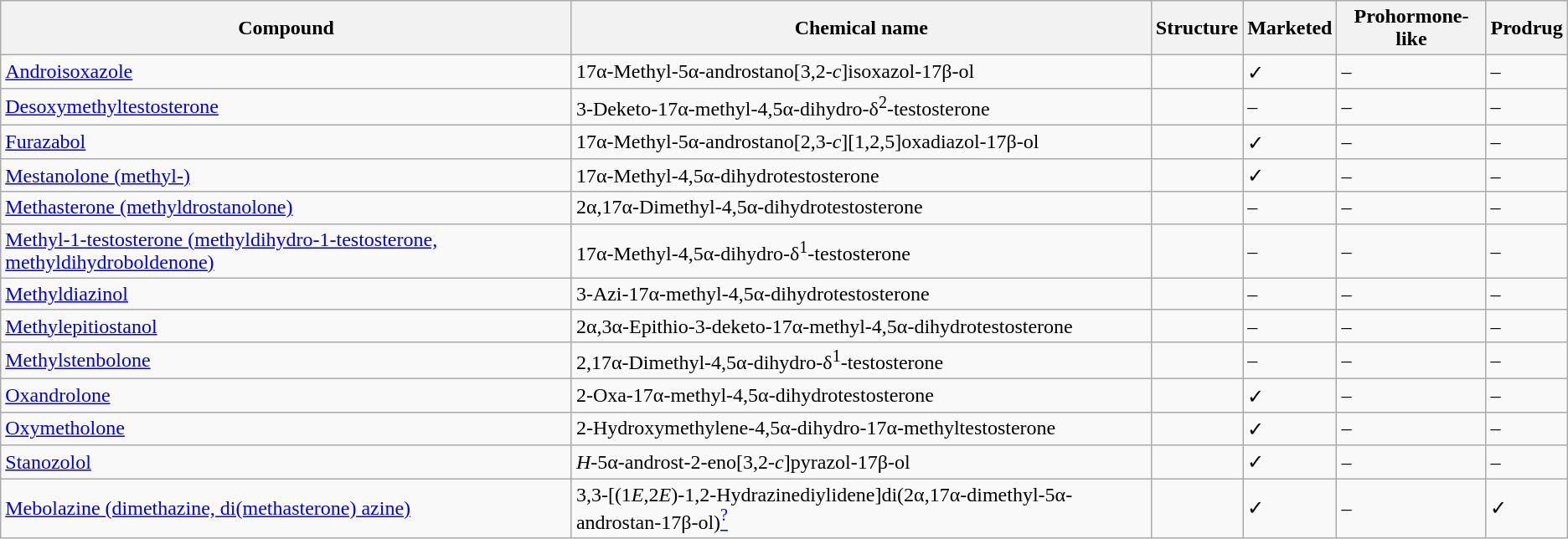<table class="wikitable" border="1">
<tr>
<th>Compound</th>
<th>Chemical name</th>
<th>Structure</th>
<th>Marketed</th>
<th>Prohormone-like</th>
<th>Prodrug</th>
</tr>
<tr>
<td><a href='#'>Androisoxazole</a></td>
<td>17α-Methyl-5α-androstano[3,2-<em>c</em>]isoxazol-17β-ol</td>
<td></td>
<td>✓</td>
<td>–</td>
<td>–</td>
</tr>
<tr>
<td><a href='#'>Desoxymethyltestosterone</a></td>
<td>3-Deketo-17α-methyl-4,5α-dihydro-δ<sup>2</sup>-testosterone</td>
<td></td>
<td>–</td>
<td>–</td>
<td>–</td>
</tr>
<tr>
<td><a href='#'>Furazabol</a></td>
<td>17α-Methyl-5α-androstano[2,3-<em>c</em>][1,2,5]oxadiazol-17β-ol</td>
<td></td>
<td>✓</td>
<td>–</td>
<td>–</td>
</tr>
<tr>
<td><a href='#'>Mestanolone (methyl-)</a></td>
<td>17α-Methyl-4,5α-dihydrotestosterone</td>
<td></td>
<td>✓</td>
<td>–</td>
<td>–</td>
</tr>
<tr>
<td><a href='#'>Methasterone (methyldrostanolone)</a></td>
<td>2α,17α-Dimethyl-4,5α-dihydrotestosterone</td>
<td></td>
<td>–</td>
<td>–</td>
<td>–</td>
</tr>
<tr>
<td><a href='#'>Methyl-1-testosterone (methyldihydro-1-testosterone, methyldihydroboldenone)</a></td>
<td>17α-Methyl-4,5α-dihydro-δ<sup>1</sup>-testosterone</td>
<td></td>
<td>–</td>
<td>–</td>
<td>–</td>
</tr>
<tr>
<td><a href='#'>Methyldiazinol</a></td>
<td>3-Azi-17α-methyl-4,5α-dihydrotestosterone</td>
<td></td>
<td>–</td>
<td>–</td>
<td>–</td>
</tr>
<tr>
<td><a href='#'>Methylepitiostanol</a></td>
<td>2α,3α-Epithio-3-deketo-17α-methyl-4,5α-dihydrotestosterone</td>
<td></td>
<td>–</td>
<td>–</td>
<td>–</td>
</tr>
<tr>
<td><a href='#'>Methylstenbolone</a></td>
<td>2,17α-Dimethyl-4,5α-dihydro-δ<sup>1</sup>-testosterone</td>
<td></td>
<td>–</td>
<td>–</td>
<td>–</td>
</tr>
<tr>
<td><a href='#'>Oxandrolone</a></td>
<td>2-Oxa-17α-methyl-4,5α-dihydrotestosterone</td>
<td></td>
<td>✓</td>
<td>–</td>
<td>–</td>
</tr>
<tr>
<td><a href='#'>Oxymetholone</a></td>
<td>2-Hydroxymethylene-4,5α-dihydro-17α-methyltestosterone</td>
<td></td>
<td>✓</td>
<td>–</td>
<td>–</td>
</tr>
<tr>
<td><a href='#'>Stanozolol</a></td>
<td><em>H</em>-5α-androst-2-eno[3,2-<em>c</em>]pyrazol-17β-ol</td>
<td></td>
<td>✓</td>
<td>–</td>
<td>–</td>
</tr>
<tr>
<td><a href='#'>Mebolazine (dimethazine, di(methasterone) azine)</a></td>
<td>3,3-[(1<em>E</em>,2<em>E</em>)-1,2-Hydrazinediylidene]di(2α,17α-dimethyl-5α-androstan-17β-ol)<a href='#'><sup>?</sup></a></td>
<td></td>
<td>✓</td>
<td>–</td>
<td>✓</td>
</tr>
</table>
